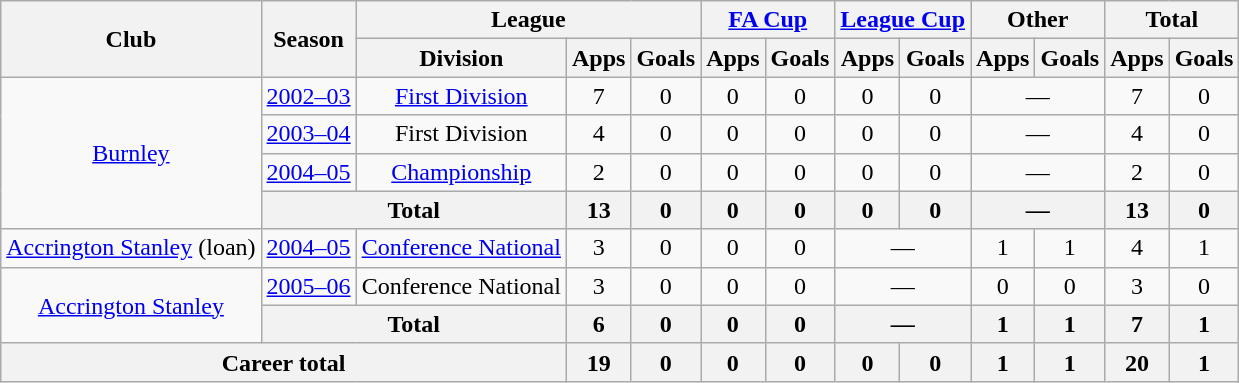<table class="wikitable" style="text-align: center;">
<tr>
<th rowspan="2">Club</th>
<th rowspan="2">Season</th>
<th colspan="3">League</th>
<th colspan="2"><a href='#'>FA Cup</a></th>
<th colspan="2"><a href='#'>League Cup</a></th>
<th colspan="2">Other</th>
<th colspan="2">Total</th>
</tr>
<tr>
<th>Division</th>
<th>Apps</th>
<th>Goals</th>
<th>Apps</th>
<th>Goals</th>
<th>Apps</th>
<th>Goals</th>
<th>Apps</th>
<th>Goals</th>
<th>Apps</th>
<th>Goals</th>
</tr>
<tr>
<td rowspan="4"><a href='#'>Burnley</a></td>
<td><a href='#'>2002–03</a></td>
<td><a href='#'>First Division</a></td>
<td>7</td>
<td>0</td>
<td>0</td>
<td>0</td>
<td>0</td>
<td>0</td>
<td colspan="2">—</td>
<td>7</td>
<td>0</td>
</tr>
<tr>
<td><a href='#'>2003–04</a></td>
<td>First Division</td>
<td>4</td>
<td>0</td>
<td>0</td>
<td>0</td>
<td>0</td>
<td>0</td>
<td colspan="2">—</td>
<td>4</td>
<td>0</td>
</tr>
<tr>
<td><a href='#'>2004–05</a></td>
<td><a href='#'>Championship</a></td>
<td>2</td>
<td>0</td>
<td>0</td>
<td>0</td>
<td>0</td>
<td>0</td>
<td colspan="2">—</td>
<td>2</td>
<td>0</td>
</tr>
<tr>
<th colspan="2">Total</th>
<th>13</th>
<th>0</th>
<th>0</th>
<th>0</th>
<th>0</th>
<th>0</th>
<th colspan="2">—</th>
<th>13</th>
<th>0</th>
</tr>
<tr>
<td rowspan="1"><a href='#'>Accrington Stanley</a> (loan)</td>
<td><a href='#'>2004–05</a></td>
<td><a href='#'>Conference National</a></td>
<td>3</td>
<td>0</td>
<td>0</td>
<td>0</td>
<td colspan="2">—</td>
<td>1</td>
<td>1</td>
<td>4</td>
<td>1</td>
</tr>
<tr>
<td rowspan="2"><a href='#'>Accrington Stanley</a></td>
<td><a href='#'>2005–06</a></td>
<td>Conference National</td>
<td>3</td>
<td>0</td>
<td>0</td>
<td>0</td>
<td colspan="2">—</td>
<td>0</td>
<td>0</td>
<td>3</td>
<td>0</td>
</tr>
<tr>
<th colspan="2">Total</th>
<th>6</th>
<th>0</th>
<th>0</th>
<th>0</th>
<th colspan="2">—</th>
<th>1</th>
<th>1</th>
<th>7</th>
<th>1</th>
</tr>
<tr>
<th colspan="3">Career total</th>
<th>19</th>
<th>0</th>
<th>0</th>
<th>0</th>
<th>0</th>
<th>0</th>
<th>1</th>
<th>1</th>
<th>20</th>
<th>1</th>
</tr>
</table>
